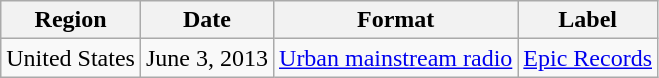<table class="wikitable plainrowheaders">
<tr>
<th scope="col">Region</th>
<th scope="col">Date</th>
<th scope="col">Format</th>
<th scope="col">Label</th>
</tr>
<tr>
<td>United States</td>
<td>June 3, 2013</td>
<td><a href='#'>Urban mainstream radio</a></td>
<td><a href='#'>Epic Records</a></td>
</tr>
</table>
